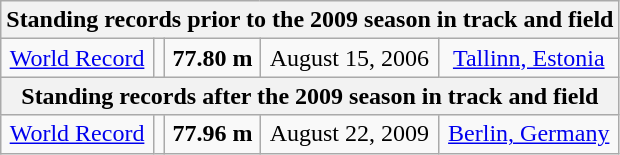<table class="wikitable" style="text-align:center;">
<tr>
<th colspan="5">Standing records prior to the 2009 season in track and field</th>
</tr>
<tr>
<td><a href='#'>World Record</a></td>
<td></td>
<td><strong>77.80 m </strong></td>
<td>August 15, 2006</td>
<td> <a href='#'>Tallinn, Estonia</a></td>
</tr>
<tr>
<th colspan="5">Standing records after the 2009 season in track and field</th>
</tr>
<tr>
<td><a href='#'>World Record</a></td>
<td></td>
<td><strong>77.96 m </strong></td>
<td>August 22, 2009</td>
<td> <a href='#'>Berlin, Germany</a></td>
</tr>
</table>
